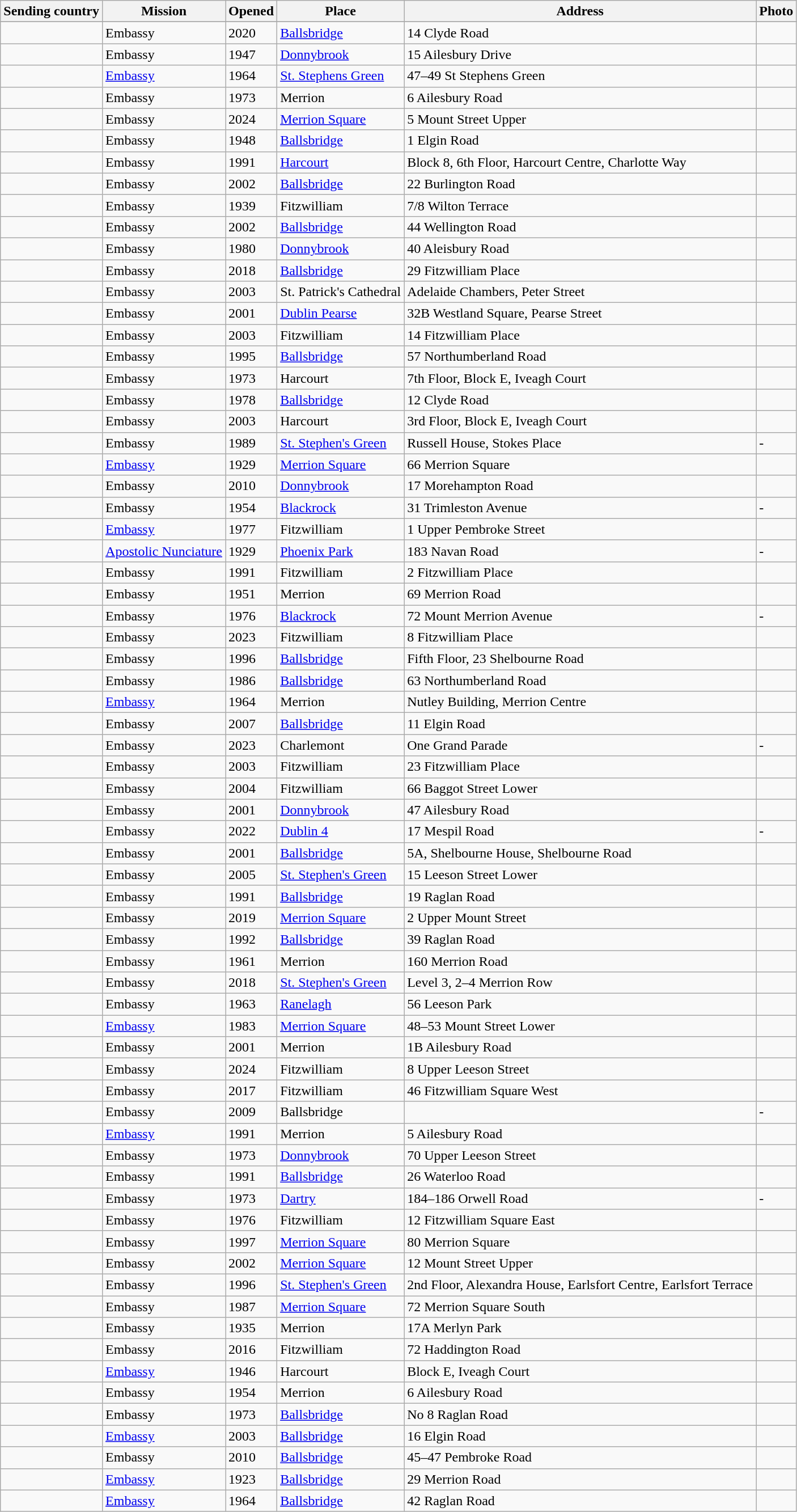<table class="wikitable sortable">
<tr valign="middle">
<th>Sending country</th>
<th>Mission</th>
<th>Opened</th>
<th>Place</th>
<th>Address</th>
<th>Photo</th>
</tr>
<tr style="font-weight:bold; background-color: #DDDDDD">
</tr>
<tr>
<td></td>
<td>Embassy</td>
<td>2020</td>
<td><a href='#'>Ballsbridge</a></td>
<td>14 Clyde Road</td>
<td></td>
</tr>
<tr>
<td></td>
<td>Embassy</td>
<td>1947</td>
<td><a href='#'>Donnybrook</a></td>
<td>15 Ailesbury Drive</td>
<td></td>
</tr>
<tr>
<td></td>
<td><a href='#'>Embassy</a></td>
<td>1964</td>
<td><a href='#'>St. Stephens Green</a></td>
<td>47–49 St Stephens Green</td>
<td></td>
</tr>
<tr>
<td></td>
<td>Embassy</td>
<td>1973</td>
<td>Merrion</td>
<td>6 Ailesbury Road</td>
<td></td>
</tr>
<tr>
<td></td>
<td>Embassy</td>
<td>2024</td>
<td><a href='#'>Merrion Square</a></td>
<td>5 Mount Street Upper</td>
<td></td>
</tr>
<tr>
<td></td>
<td>Embassy</td>
<td>1948</td>
<td><a href='#'>Ballsbridge</a></td>
<td>1 Elgin Road</td>
<td></td>
</tr>
<tr>
<td></td>
<td>Embassy</td>
<td>1991</td>
<td><a href='#'>Harcourt</a></td>
<td>Block 8, 6th Floor, Harcourt Centre, Charlotte Way</td>
<td></td>
</tr>
<tr>
<td></td>
<td>Embassy</td>
<td>2002</td>
<td><a href='#'>Ballsbridge</a></td>
<td>22 Burlington Road</td>
<td></td>
</tr>
<tr>
<td></td>
<td>Embassy</td>
<td>1939</td>
<td>Fitzwilliam</td>
<td>7/8 Wilton Terrace</td>
<td></td>
</tr>
<tr>
<td></td>
<td>Embassy</td>
<td>2002</td>
<td><a href='#'>Ballsbridge</a></td>
<td>44 Wellington Road</td>
<td></td>
</tr>
<tr>
<td></td>
<td>Embassy</td>
<td>1980</td>
<td><a href='#'>Donnybrook</a></td>
<td>40 Aleisbury Road</td>
<td></td>
</tr>
<tr>
<td></td>
<td>Embassy</td>
<td>2018</td>
<td><a href='#'>Ballsbridge</a></td>
<td>29 Fitzwilliam Place</td>
<td></td>
</tr>
<tr>
<td></td>
<td>Embassy</td>
<td>2003</td>
<td>St. Patrick's Cathedral</td>
<td>Adelaide Chambers, Peter Street</td>
<td></td>
</tr>
<tr>
<td></td>
<td>Embassy</td>
<td>2001</td>
<td><a href='#'>Dublin Pearse</a></td>
<td>32B Westland Square, Pearse Street</td>
<td></td>
</tr>
<tr>
<td></td>
<td>Embassy</td>
<td>2003</td>
<td>Fitzwilliam</td>
<td>14 Fitzwilliam Place</td>
<td></td>
</tr>
<tr>
<td></td>
<td>Embassy</td>
<td>1995</td>
<td><a href='#'>Ballsbridge</a></td>
<td>57 Northumberland Road</td>
<td></td>
</tr>
<tr>
<td></td>
<td>Embassy</td>
<td>1973</td>
<td>Harcourt</td>
<td>7th Floor, Block E, Iveagh Court</td>
<td></td>
</tr>
<tr>
<td></td>
<td>Embassy</td>
<td>1978</td>
<td><a href='#'>Ballsbridge</a></td>
<td>12 Clyde Road</td>
<td></td>
</tr>
<tr>
<td></td>
<td>Embassy</td>
<td>2003</td>
<td>Harcourt</td>
<td>3rd Floor, Block E, Iveagh Court</td>
<td></td>
</tr>
<tr>
<td></td>
<td>Embassy</td>
<td>1989</td>
<td><a href='#'>St. Stephen's Green</a></td>
<td>Russell House, Stokes Place</td>
<td>-</td>
</tr>
<tr>
<td></td>
<td><a href='#'>Embassy</a></td>
<td>1929</td>
<td><a href='#'>Merrion Square</a></td>
<td>66 Merrion Square</td>
<td></td>
</tr>
<tr>
<td></td>
<td>Embassy</td>
<td>2010</td>
<td><a href='#'>Donnybrook</a></td>
<td>17 Morehampton Road</td>
<td></td>
</tr>
<tr>
<td></td>
<td>Embassy</td>
<td>1954</td>
<td><a href='#'>Blackrock</a></td>
<td>31 Trimleston Avenue</td>
<td>-</td>
</tr>
<tr>
<td></td>
<td><a href='#'>Embassy</a></td>
<td>1977</td>
<td>Fitzwilliam</td>
<td>1 Upper Pembroke Street</td>
<td></td>
</tr>
<tr>
<td></td>
<td><a href='#'>Apostolic Nunciature</a></td>
<td>1929</td>
<td><a href='#'>Phoenix Park</a></td>
<td>183 Navan Road</td>
<td>-</td>
</tr>
<tr>
<td></td>
<td>Embassy</td>
<td>1991</td>
<td>Fitzwilliam</td>
<td>2 Fitzwilliam Place</td>
<td></td>
</tr>
<tr>
<td></td>
<td>Embassy</td>
<td>1951</td>
<td>Merrion</td>
<td>69 Merrion Road</td>
<td></td>
</tr>
<tr>
<td></td>
<td>Embassy</td>
<td>1976</td>
<td><a href='#'>Blackrock</a></td>
<td>72 Mount Merrion Avenue</td>
<td>-</td>
</tr>
<tr>
<td></td>
<td>Embassy</td>
<td>2023</td>
<td>Fitzwilliam</td>
<td>8 Fitzwilliam Place</td>
<td></td>
</tr>
<tr>
<td></td>
<td>Embassy</td>
<td>1996</td>
<td><a href='#'>Ballsbridge</a></td>
<td>Fifth Floor, 23 Shelbourne Road</td>
<td></td>
</tr>
<tr>
<td></td>
<td>Embassy</td>
<td>1986</td>
<td><a href='#'>Ballsbridge</a></td>
<td>63 Northumberland Road</td>
<td></td>
</tr>
<tr>
<td></td>
<td><a href='#'>Embassy</a></td>
<td>1964</td>
<td>Merrion</td>
<td>Nutley Building, Merrion Centre</td>
<td></td>
</tr>
<tr>
<td></td>
<td>Embassy</td>
<td>2007</td>
<td><a href='#'>Ballsbridge</a></td>
<td>11 Elgin Road</td>
<td></td>
</tr>
<tr>
<td></td>
<td>Embassy</td>
<td>2023</td>
<td>Charlemont</td>
<td>One Grand Parade</td>
<td>-</td>
</tr>
<tr>
<td></td>
<td>Embassy</td>
<td>2003</td>
<td>Fitzwilliam</td>
<td>23 Fitzwilliam Place</td>
<td></td>
</tr>
<tr>
<td></td>
<td>Embassy</td>
<td>2004</td>
<td>Fitzwilliam</td>
<td>66 Baggot Street Lower</td>
<td></td>
</tr>
<tr>
<td></td>
<td>Embassy</td>
<td>2001</td>
<td><a href='#'>Donnybrook</a></td>
<td>47 Ailesbury Road</td>
<td></td>
</tr>
<tr>
<td></td>
<td>Embassy</td>
<td>2022</td>
<td><a href='#'>Dublin 4</a></td>
<td>17 Mespil Road</td>
<td>-</td>
</tr>
<tr>
<td></td>
<td>Embassy</td>
<td>2001</td>
<td><a href='#'>Ballsbridge</a></td>
<td>5A, Shelbourne House, Shelbourne Road</td>
<td></td>
</tr>
<tr>
<td></td>
<td>Embassy</td>
<td>2005</td>
<td><a href='#'>St. Stephen's Green</a></td>
<td>15 Leeson Street Lower</td>
<td></td>
</tr>
<tr>
<td></td>
<td>Embassy</td>
<td>1991</td>
<td><a href='#'>Ballsbridge</a></td>
<td>19 Raglan Road</td>
<td></td>
</tr>
<tr>
<td></td>
<td>Embassy</td>
<td>2019</td>
<td><a href='#'>Merrion Square</a></td>
<td>2 Upper Mount Street</td>
<td></td>
</tr>
<tr>
<td></td>
<td>Embassy</td>
<td>1992</td>
<td><a href='#'>Ballsbridge</a></td>
<td>39 Raglan Road</td>
<td></td>
</tr>
<tr>
<td></td>
<td>Embassy</td>
<td>1961</td>
<td>Merrion</td>
<td>160 Merrion Road</td>
<td></td>
</tr>
<tr>
<td></td>
<td>Embassy</td>
<td>2018</td>
<td><a href='#'>St. Stephen's Green</a></td>
<td>Level 3, 2–4 Merrion Row</td>
<td></td>
</tr>
<tr>
<td></td>
<td>Embassy</td>
<td>1963</td>
<td><a href='#'>Ranelagh</a></td>
<td>56 Leeson Park</td>
<td></td>
</tr>
<tr>
<td></td>
<td><a href='#'>Embassy</a></td>
<td>1983</td>
<td><a href='#'>Merrion Square</a></td>
<td>48–53 Mount Street Lower</td>
<td></td>
</tr>
<tr>
<td></td>
<td>Embassy</td>
<td>2001</td>
<td>Merrion</td>
<td>1B Ailesbury Road</td>
<td></td>
</tr>
<tr>
<td></td>
<td>Embassy</td>
<td>2024</td>
<td>Fitzwilliam</td>
<td>8 Upper Leeson Street</td>
<td></td>
</tr>
<tr>
<td></td>
<td>Embassy</td>
<td>2017</td>
<td>Fitzwilliam</td>
<td>46 Fitzwilliam Square West</td>
<td></td>
</tr>
<tr>
<td></td>
<td>Embassy</td>
<td>2009</td>
<td>Ballsbridge</td>
<td></td>
<td>-</td>
</tr>
<tr>
<td></td>
<td><a href='#'>Embassy</a></td>
<td>1991</td>
<td>Merrion</td>
<td>5 Ailesbury Road</td>
<td></td>
</tr>
<tr>
<td></td>
<td>Embassy</td>
<td>1973</td>
<td><a href='#'>Donnybrook</a></td>
<td>70 Upper Leeson Street</td>
<td></td>
</tr>
<tr>
<td></td>
<td>Embassy</td>
<td>1991</td>
<td><a href='#'>Ballsbridge</a></td>
<td>26 Waterloo Road</td>
<td></td>
</tr>
<tr>
<td></td>
<td>Embassy</td>
<td>1973</td>
<td><a href='#'>Dartry</a></td>
<td>184–186 Orwell Road</td>
<td>-</td>
</tr>
<tr>
<td></td>
<td>Embassy</td>
<td>1976</td>
<td>Fitzwilliam</td>
<td>12 Fitzwilliam Square East</td>
<td></td>
</tr>
<tr>
<td></td>
<td>Embassy</td>
<td>1997</td>
<td><a href='#'>Merrion Square</a></td>
<td>80 Merrion Square</td>
<td></td>
</tr>
<tr>
<td></td>
<td>Embassy</td>
<td>2002</td>
<td><a href='#'>Merrion Square</a></td>
<td>12 Mount Street Upper</td>
<td></td>
</tr>
<tr>
<td></td>
<td>Embassy</td>
<td>1996</td>
<td><a href='#'>St. Stephen's Green</a></td>
<td>2nd Floor, Alexandra House, Earlsfort Centre, Earlsfort Terrace</td>
<td></td>
</tr>
<tr>
<td></td>
<td>Embassy</td>
<td>1987</td>
<td><a href='#'>Merrion Square</a></td>
<td>72 Merrion Square South</td>
<td></td>
</tr>
<tr>
<td></td>
<td>Embassy</td>
<td>1935</td>
<td>Merrion</td>
<td>17A Merlyn Park</td>
<td></td>
</tr>
<tr>
<td></td>
<td>Embassy</td>
<td>2016</td>
<td>Fitzwilliam</td>
<td>72 Haddington Road</td>
<td></td>
</tr>
<tr>
<td></td>
<td><a href='#'>Embassy</a></td>
<td>1946</td>
<td>Harcourt</td>
<td>Block E, Iveagh Court</td>
<td></td>
</tr>
<tr>
<td></td>
<td>Embassy</td>
<td>1954</td>
<td>Merrion</td>
<td>6 Ailesbury Road</td>
<td></td>
</tr>
<tr>
<td></td>
<td>Embassy</td>
<td>1973</td>
<td><a href='#'>Ballsbridge</a></td>
<td>No 8 Raglan Road</td>
<td></td>
</tr>
<tr>
<td></td>
<td><a href='#'>Embassy</a></td>
<td>2003</td>
<td><a href='#'>Ballsbridge</a></td>
<td>16 Elgin Road</td>
<td></td>
</tr>
<tr>
<td></td>
<td>Embassy</td>
<td>2010</td>
<td><a href='#'>Ballsbridge</a></td>
<td>45–47 Pembroke Road</td>
<td></td>
</tr>
<tr>
<td></td>
<td><a href='#'>Embassy</a></td>
<td>1923</td>
<td><a href='#'>Ballsbridge</a></td>
<td>29 Merrion Road</td>
<td></td>
</tr>
<tr>
<td></td>
<td><a href='#'>Embassy</a></td>
<td>1964</td>
<td><a href='#'>Ballsbridge</a></td>
<td>42 Raglan Road</td>
<td></td>
</tr>
</table>
